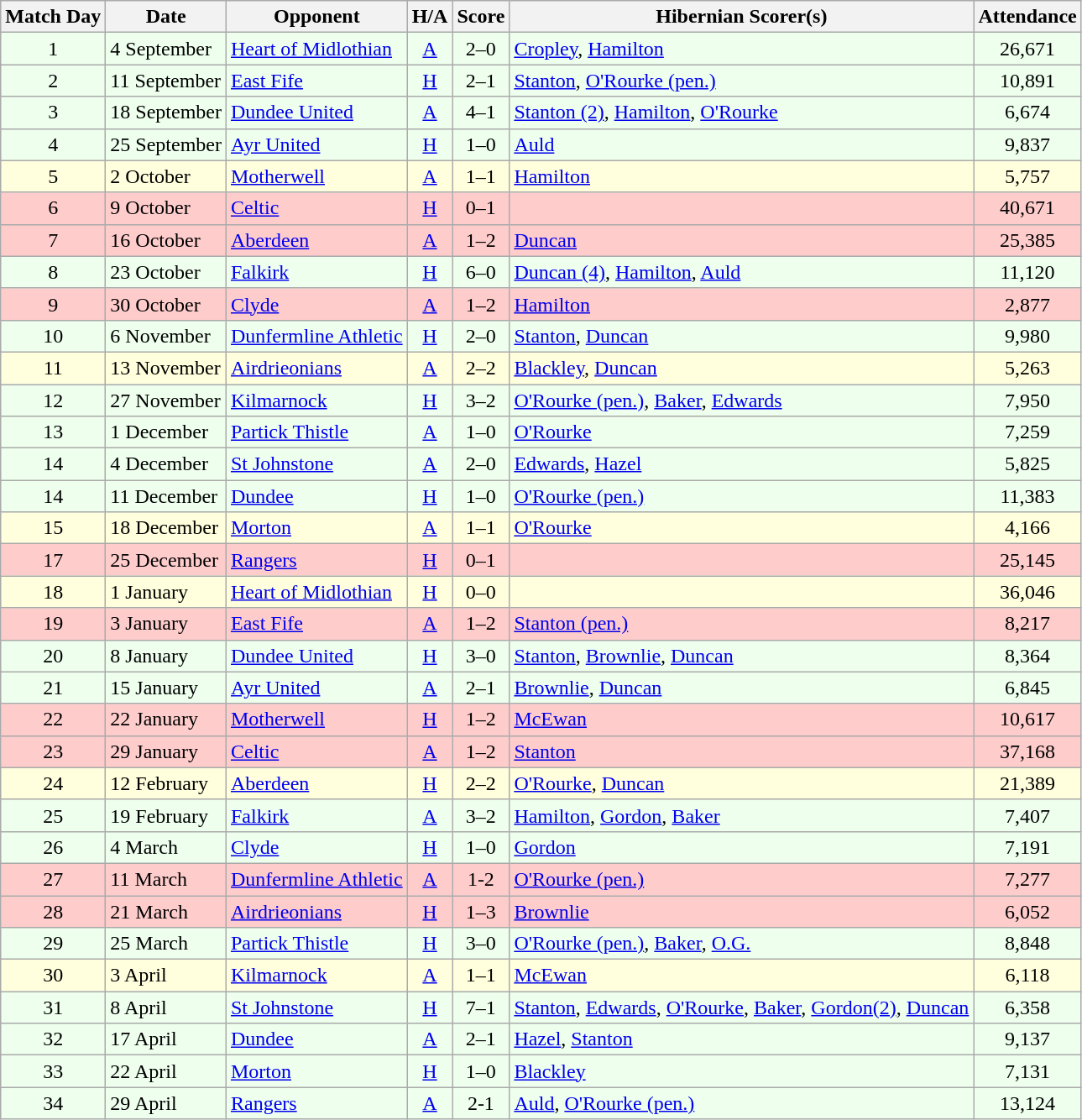<table class="wikitable" style="text-align:center">
<tr>
<th>Match Day</th>
<th>Date</th>
<th>Opponent</th>
<th>H/A</th>
<th>Score</th>
<th>Hibernian Scorer(s)</th>
<th>Attendance</th>
</tr>
<tr bgcolor=#EEFFEE>
<td>1</td>
<td align=left>4 September</td>
<td align=left><a href='#'>Heart of Midlothian</a></td>
<td><a href='#'>A</a></td>
<td>2–0</td>
<td align=left><a href='#'>Cropley</a>, <a href='#'>Hamilton</a></td>
<td>26,671</td>
</tr>
<tr bgcolor=#EEFFEE>
<td>2</td>
<td align=left>11 September</td>
<td align=left><a href='#'>East Fife</a></td>
<td><a href='#'>H</a></td>
<td>2–1</td>
<td align=left><a href='#'>Stanton</a>, <a href='#'>O'Rourke (pen.)</a></td>
<td>10,891</td>
</tr>
<tr bgcolor=#EEFFEE>
<td>3</td>
<td align=left>18 September</td>
<td align=left><a href='#'>Dundee United</a></td>
<td><a href='#'>A</a></td>
<td>4–1</td>
<td align=left><a href='#'>Stanton (2)</a>, <a href='#'>Hamilton</a>, <a href='#'>O'Rourke</a></td>
<td>6,674</td>
</tr>
<tr bgcolor=#EEFFEE>
<td>4</td>
<td align=left>25 September</td>
<td align=left><a href='#'>Ayr United</a></td>
<td><a href='#'>H</a></td>
<td>1–0</td>
<td align=left><a href='#'>Auld</a></td>
<td>9,837</td>
</tr>
<tr bgcolor=#FFFFDD>
<td>5</td>
<td align=left>2 October</td>
<td align=left><a href='#'>Motherwell</a></td>
<td><a href='#'>A</a></td>
<td>1–1</td>
<td align=left><a href='#'>Hamilton</a></td>
<td>5,757</td>
</tr>
<tr bgcolor=#FFCCCC>
<td>6</td>
<td align=left>9 October</td>
<td align=left><a href='#'>Celtic</a></td>
<td><a href='#'>H</a></td>
<td>0–1</td>
<td align=left></td>
<td>40,671</td>
</tr>
<tr bgcolor=#FFCCCC>
<td>7</td>
<td align=left>16 October</td>
<td align=left><a href='#'>Aberdeen</a></td>
<td><a href='#'>A</a></td>
<td>1–2</td>
<td align=left><a href='#'>Duncan</a></td>
<td>25,385</td>
</tr>
<tr bgcolor=#EEFFEE>
<td>8</td>
<td align=left>23 October</td>
<td align=left><a href='#'>Falkirk</a></td>
<td><a href='#'>H</a></td>
<td>6–0</td>
<td align=left><a href='#'>Duncan (4)</a>, <a href='#'>Hamilton</a>, <a href='#'>Auld</a></td>
<td>11,120</td>
</tr>
<tr bgcolor=#FFCCCC>
<td>9</td>
<td align=left>30 October</td>
<td align=left><a href='#'>Clyde</a></td>
<td><a href='#'>A</a></td>
<td>1–2</td>
<td align=left><a href='#'>Hamilton</a></td>
<td>2,877</td>
</tr>
<tr bgcolor=#EEFFEE>
<td>10</td>
<td align=left>6 November</td>
<td align=left><a href='#'>Dunfermline Athletic</a></td>
<td><a href='#'>H</a></td>
<td>2–0</td>
<td align=left><a href='#'>Stanton</a>, <a href='#'>Duncan</a></td>
<td>9,980</td>
</tr>
<tr bgcolor=#FFFFDD>
<td>11</td>
<td align=left>13 November</td>
<td align=left><a href='#'>Airdrieonians</a></td>
<td><a href='#'>A</a></td>
<td>2–2</td>
<td align=left><a href='#'>Blackley</a>, <a href='#'>Duncan</a></td>
<td>5,263</td>
</tr>
<tr bgcolor=#EEFFEE>
<td>12</td>
<td align=left>27 November</td>
<td align=left><a href='#'>Kilmarnock</a></td>
<td><a href='#'>H</a></td>
<td>3–2</td>
<td align=left><a href='#'>O'Rourke (pen.)</a>, <a href='#'>Baker</a>, <a href='#'>Edwards</a></td>
<td>7,950</td>
</tr>
<tr bgcolor=#EEFFEE>
<td>13</td>
<td align=left>1 December</td>
<td align=left><a href='#'>Partick Thistle</a></td>
<td><a href='#'>A</a></td>
<td>1–0</td>
<td align=left><a href='#'>O'Rourke</a></td>
<td>7,259</td>
</tr>
<tr bgcolor=#EEFFEE>
<td>14</td>
<td align=left>4 December</td>
<td align=left><a href='#'>St Johnstone</a></td>
<td><a href='#'>A</a></td>
<td>2–0</td>
<td align=left><a href='#'>Edwards</a>, <a href='#'>Hazel</a></td>
<td>5,825</td>
</tr>
<tr bgcolor=#EEFFEE>
<td>14</td>
<td align=left>11 December</td>
<td align=left><a href='#'>Dundee</a></td>
<td><a href='#'>H</a></td>
<td>1–0</td>
<td align=left><a href='#'>O'Rourke (pen.)</a></td>
<td>11,383</td>
</tr>
<tr bgcolor=#FFFFDD>
<td>15</td>
<td align=left>18 December</td>
<td align=left><a href='#'>Morton</a></td>
<td><a href='#'>A</a></td>
<td>1–1</td>
<td align=left><a href='#'>O'Rourke</a></td>
<td>4,166</td>
</tr>
<tr bgcolor=#FFCCCC>
<td>17</td>
<td align=left>25 December</td>
<td align=left><a href='#'>Rangers</a></td>
<td><a href='#'>H</a></td>
<td>0–1</td>
<td align=left></td>
<td>25,145</td>
</tr>
<tr bgcolor=#FFFFDD>
<td>18</td>
<td align=left>1 January</td>
<td align=left><a href='#'>Heart of Midlothian</a></td>
<td><a href='#'>H</a></td>
<td>0–0</td>
<td align=left></td>
<td>36,046</td>
</tr>
<tr bgcolor=#FFCCCC>
<td>19</td>
<td align=left>3 January</td>
<td align=left><a href='#'>East Fife</a></td>
<td><a href='#'>A</a></td>
<td>1–2</td>
<td align=left><a href='#'>Stanton (pen.)</a></td>
<td>8,217</td>
</tr>
<tr bgcolor=#EEFFEE>
<td>20</td>
<td align=left>8 January</td>
<td align=left><a href='#'>Dundee United</a></td>
<td><a href='#'>H</a></td>
<td>3–0</td>
<td align=left><a href='#'>Stanton</a>, <a href='#'>Brownlie</a>, <a href='#'>Duncan</a></td>
<td>8,364</td>
</tr>
<tr bgcolor=#EEFFEE>
<td>21</td>
<td align=left>15 January</td>
<td align=left><a href='#'>Ayr United</a></td>
<td><a href='#'>A</a></td>
<td>2–1</td>
<td align=left><a href='#'>Brownlie</a>, <a href='#'>Duncan</a></td>
<td>6,845</td>
</tr>
<tr bgcolor=#FFCCCC>
<td>22</td>
<td align=left>22 January</td>
<td align=left><a href='#'>Motherwell</a></td>
<td><a href='#'>H</a></td>
<td>1–2</td>
<td align=left><a href='#'>McEwan</a></td>
<td>10,617</td>
</tr>
<tr bgcolor=#FFCCCC>
<td>23</td>
<td align=left>29 January</td>
<td align=left><a href='#'>Celtic</a></td>
<td><a href='#'>A</a></td>
<td>1–2</td>
<td align=left><a href='#'>Stanton</a></td>
<td>37,168</td>
</tr>
<tr bgcolor=#FFFFDD>
<td>24</td>
<td align=left>12 February</td>
<td align=left><a href='#'>Aberdeen</a></td>
<td><a href='#'>H</a></td>
<td>2–2</td>
<td align=left><a href='#'>O'Rourke</a>, <a href='#'>Duncan</a></td>
<td>21,389</td>
</tr>
<tr bgcolor=#EEFFEE>
<td>25</td>
<td align=left>19 February</td>
<td align=left><a href='#'>Falkirk</a></td>
<td><a href='#'>A</a></td>
<td>3–2</td>
<td align=left><a href='#'>Hamilton</a>, <a href='#'>Gordon</a>, <a href='#'>Baker</a></td>
<td>7,407</td>
</tr>
<tr bgcolor=#EEFFEE>
<td>26</td>
<td align=left>4 March</td>
<td align=left><a href='#'>Clyde</a></td>
<td><a href='#'>H</a></td>
<td>1–0</td>
<td align=left><a href='#'>Gordon</a></td>
<td>7,191</td>
</tr>
<tr bgcolor=#FFCCCC>
<td>27</td>
<td align=left>11 March</td>
<td align=left><a href='#'>Dunfermline Athletic</a></td>
<td><a href='#'>A</a></td>
<td>1-2</td>
<td align=left><a href='#'>O'Rourke (pen.)</a></td>
<td>7,277</td>
</tr>
<tr bgcolor=#FFCCCC>
<td>28</td>
<td align=left>21 March</td>
<td align=left><a href='#'>Airdrieonians</a></td>
<td><a href='#'>H</a></td>
<td>1–3</td>
<td align=left><a href='#'>Brownlie</a></td>
<td>6,052</td>
</tr>
<tr bgcolor=#EEFFEE>
<td>29</td>
<td align=left>25 March</td>
<td align=left><a href='#'>Partick Thistle</a></td>
<td><a href='#'>H</a></td>
<td>3–0</td>
<td align=left><a href='#'>O'Rourke (pen.)</a>, <a href='#'>Baker</a>, <a href='#'>O.G.</a></td>
<td>8,848</td>
</tr>
<tr bgcolor=#FFFFDD>
<td>30</td>
<td align=left>3 April</td>
<td align=left><a href='#'>Kilmarnock</a></td>
<td><a href='#'>A</a></td>
<td>1–1</td>
<td align=left><a href='#'>McEwan</a></td>
<td>6,118</td>
</tr>
<tr bgcolor=#EEFFEE>
<td>31</td>
<td align=left>8 April</td>
<td align=left><a href='#'>St Johnstone</a></td>
<td><a href='#'>H</a></td>
<td>7–1</td>
<td align=left><a href='#'>Stanton</a>, <a href='#'>Edwards</a>, <a href='#'>O'Rourke</a>, <a href='#'>Baker</a>, <a href='#'>Gordon(2)</a>, <a href='#'>Duncan</a></td>
<td>6,358</td>
</tr>
<tr bgcolor=#EEFFEE>
<td>32</td>
<td align=left>17 April</td>
<td align=left><a href='#'>Dundee</a></td>
<td><a href='#'>A</a></td>
<td>2–1</td>
<td align=left><a href='#'>Hazel</a>, <a href='#'>Stanton</a></td>
<td>9,137</td>
</tr>
<tr bgcolor=#EEFFEE>
<td>33</td>
<td align=left>22 April</td>
<td align=left><a href='#'>Morton</a></td>
<td><a href='#'>H</a></td>
<td>1–0</td>
<td align=left><a href='#'>Blackley</a></td>
<td>7,131</td>
</tr>
<tr bgcolor=#EEFFEE>
<td>34</td>
<td align=left>29 April</td>
<td align=left><a href='#'>Rangers</a></td>
<td><a href='#'>A</a></td>
<td>2-1</td>
<td align=left><a href='#'>Auld</a>, <a href='#'>O'Rourke (pen.)</a></td>
<td>13,124</td>
</tr>
</table>
